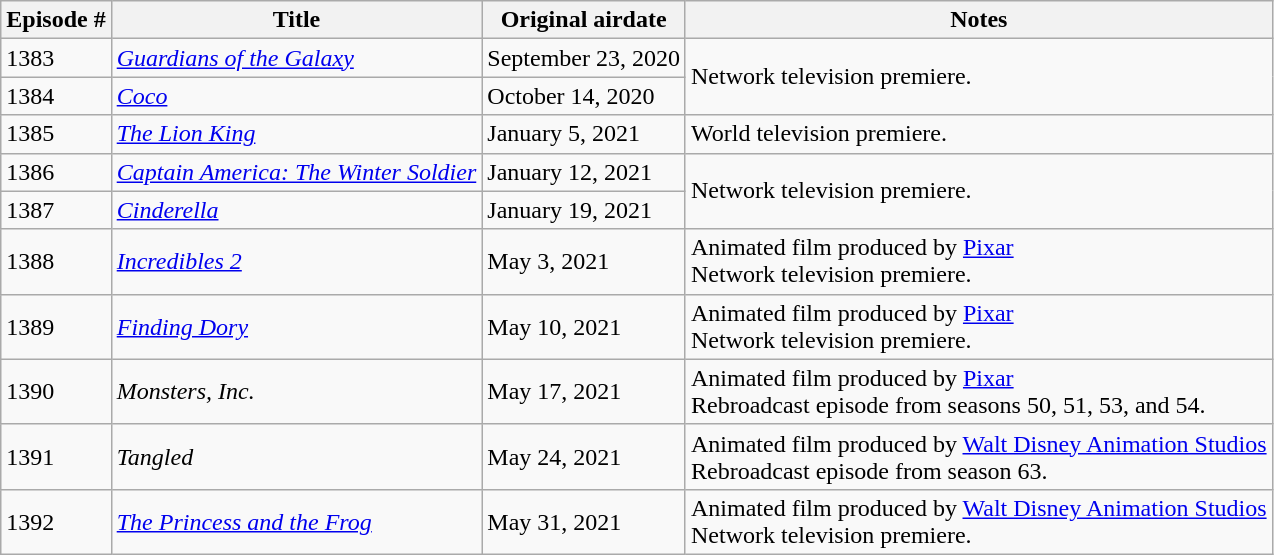<table class="wikitable sortable">
<tr>
<th>Episode #</th>
<th>Title</th>
<th>Original airdate</th>
<th>Notes</th>
</tr>
<tr>
<td>1383</td>
<td><em><a href='#'>Guardians of the Galaxy</a></em></td>
<td>September 23, 2020</td>
<td rowspan="2">Network television premiere.</td>
</tr>
<tr>
<td>1384</td>
<td><em><a href='#'>Coco</a></em></td>
<td>October 14, 2020</td>
</tr>
<tr>
<td>1385</td>
<td><em><a href='#'>The Lion King</a></em></td>
<td>January 5, 2021</td>
<td>World television premiere.</td>
</tr>
<tr>
<td>1386</td>
<td><em><a href='#'>Captain America: The Winter Soldier</a></em></td>
<td>January 12, 2021</td>
<td rowspan="2">Network television premiere.</td>
</tr>
<tr>
<td>1387</td>
<td><em><a href='#'>Cinderella</a></em></td>
<td>January 19, 2021</td>
</tr>
<tr>
<td>1388</td>
<td><em><a href='#'>Incredibles 2</a></em></td>
<td>May 3, 2021</td>
<td>Animated film produced by <a href='#'>Pixar</a><br>Network television premiere.</td>
</tr>
<tr>
<td>1389</td>
<td><em><a href='#'>Finding Dory</a></em></td>
<td>May 10, 2021</td>
<td>Animated film produced by <a href='#'>Pixar</a><br>Network television premiere.</td>
</tr>
<tr>
<td>1390</td>
<td><em>Monsters, Inc.</em></td>
<td>May 17, 2021</td>
<td>Animated film produced by <a href='#'>Pixar</a><br>Rebroadcast episode from seasons 50, 51, 53, and 54.</td>
</tr>
<tr>
<td>1391</td>
<td><em>Tangled</em></td>
<td>May 24, 2021</td>
<td>Animated film produced by <a href='#'>Walt Disney Animation Studios</a><br>Rebroadcast episode from season 63.</td>
</tr>
<tr>
<td>1392</td>
<td><em><a href='#'>The Princess and the Frog</a></em></td>
<td>May 31, 2021</td>
<td>Animated film produced by <a href='#'>Walt Disney Animation Studios</a><br>Network television premiere.</td>
</tr>
</table>
